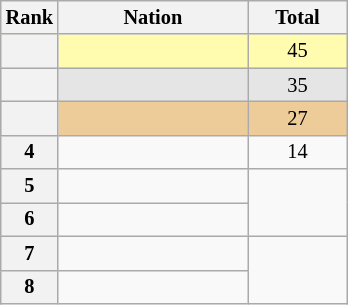<table class="wikitable sortable" style="text-align:center; font-size:85%">
<tr>
<th scope="col" style="width:25px;">Rank</th>
<th ! scope="col" style="width:120px;">Nation</th>
<th ! scope="col" style="width:60px;">Total</th>
</tr>
<tr bgcolor=fffcaf>
<th scope=row></th>
<td align=left></td>
<td>45</td>
</tr>
<tr bgcolor=e5e5e5>
<th scope=row></th>
<td align=left></td>
<td>35</td>
</tr>
<tr bgcolor=eecc99>
<th scope=row></th>
<td align=left></td>
<td>27</td>
</tr>
<tr>
<th scope=row>4</th>
<td align=left></td>
<td>14</td>
</tr>
<tr>
<th scope=row>5</th>
<td align=left></td>
<td rowspan=2></td>
</tr>
<tr>
<th scope=row>6</th>
<td align=left></td>
</tr>
<tr>
<th scope=row>7</th>
<td align=left></td>
<td rowspan=2></td>
</tr>
<tr>
<th scope=row>8</th>
<td align=left></td>
</tr>
</table>
